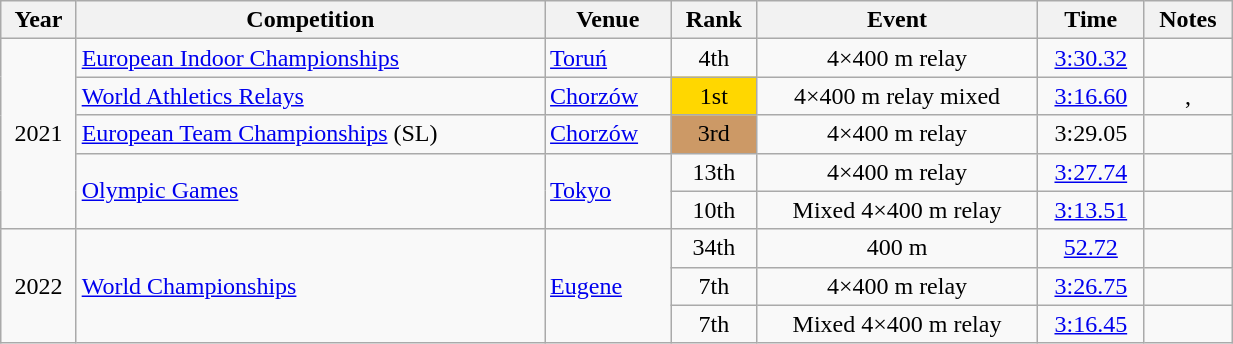<table class="wikitable" width=65% style="font-size:100%; text-align:center;">
<tr>
<th>Year</th>
<th>Competition</th>
<th>Venue</th>
<th>Rank</th>
<th>Event</th>
<th>Time</th>
<th>Notes</th>
</tr>
<tr>
<td rowspan=5>2021</td>
<td align=left><a href='#'>European Indoor Championships</a></td>
<td align=left> <a href='#'>Toruń</a></td>
<td>4th</td>
<td>4×400 m relay</td>
<td><a href='#'>3:30.32</a></td>
<td></td>
</tr>
<tr>
<td align=left><a href='#'>World Athletics Relays</a></td>
<td align=left> <a href='#'>Chorzów</a></td>
<td bgcolor=gold>1st</td>
<td>4×400 m relay mixed</td>
<td><a href='#'>3:16.60</a></td>
<td>, </td>
</tr>
<tr>
<td align=left><a href='#'>European Team Championships</a> (SL)</td>
<td align=left> <a href='#'>Chorzów</a></td>
<td bgcolor=cc9966>3rd</td>
<td>4×400 m relay</td>
<td>3:29.05</td>
<td></td>
</tr>
<tr>
<td rowspan=2 align=left><a href='#'>Olympic Games</a></td>
<td rowspan=2 align=left> <a href='#'>Tokyo</a></td>
<td>13th</td>
<td>4×400 m relay</td>
<td><a href='#'>3:27.74</a></td>
<td></td>
</tr>
<tr>
<td>10th</td>
<td>Mixed 4×400 m relay</td>
<td><a href='#'>3:13.51</a></td>
<td></td>
</tr>
<tr>
<td rowspan=3>2022</td>
<td rowspan=3 align=left><a href='#'>World Championships</a></td>
<td rowspan=3 align=left> <a href='#'>Eugene</a></td>
<td>34th</td>
<td>400 m</td>
<td><a href='#'>52.72</a></td>
<td></td>
</tr>
<tr>
<td>7th</td>
<td>4×400 m relay</td>
<td><a href='#'>3:26.75</a></td>
<td></td>
</tr>
<tr>
<td>7th</td>
<td>Mixed 4×400 m relay</td>
<td><a href='#'>3:16.45</a></td>
<td></td>
</tr>
</table>
